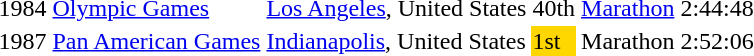<table>
<tr>
<td>1984</td>
<td><a href='#'>Olympic Games</a></td>
<td><a href='#'>Los Angeles</a>, United States</td>
<td>40th</td>
<td><a href='#'>Marathon</a></td>
<td>2:44:48</td>
</tr>
<tr>
<td>1987</td>
<td><a href='#'>Pan American Games</a></td>
<td><a href='#'>Indianapolis</a>, United States</td>
<td bgcolor=gold>1st</td>
<td>Marathon</td>
<td>2:52:06</td>
</tr>
</table>
